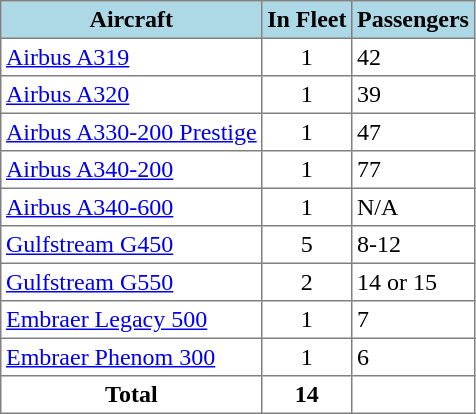<table class="toccolours" border="1" cellpadding="3" style="border-collapse:collapse">
<tr bgcolor=lightblue>
<th>Aircraft</th>
<th>In Fleet</th>
<th>Passengers</th>
</tr>
<tr>
<td><a href='#'>Airbus A319</a></td>
<td align=center>1</td>
<td>42</td>
</tr>
<tr>
<td><a href='#'>Airbus A320</a></td>
<td align=center>1</td>
<td>39</td>
</tr>
<tr>
<td><a href='#'>Airbus A330-200 Prestige</a></td>
<td align=center>1</td>
<td>47</td>
</tr>
<tr>
<td><a href='#'>Airbus A340-200</a></td>
<td align=center>1</td>
<td>77</td>
</tr>
<tr>
<td><a href='#'>Airbus A340-600</a></td>
<td align=center>1</td>
<td>N/A</td>
</tr>
<tr>
<td><a href='#'>Gulfstream G450</a></td>
<td align=center>5</td>
<td>8-12</td>
</tr>
<tr>
<td><a href='#'>Gulfstream G550</a></td>
<td align=center>2</td>
<td>14 or 15</td>
</tr>
<tr>
<td><a href='#'>Embraer Legacy 500</a></td>
<td align=center>1</td>
<td>7</td>
</tr>
<tr>
<td><a href='#'>Embraer Phenom 300</a></td>
<td align=center>1</td>
<td>6</td>
</tr>
<tr>
<td align=center><strong>Total</strong></td>
<th>14</th>
<td></td>
</tr>
</table>
